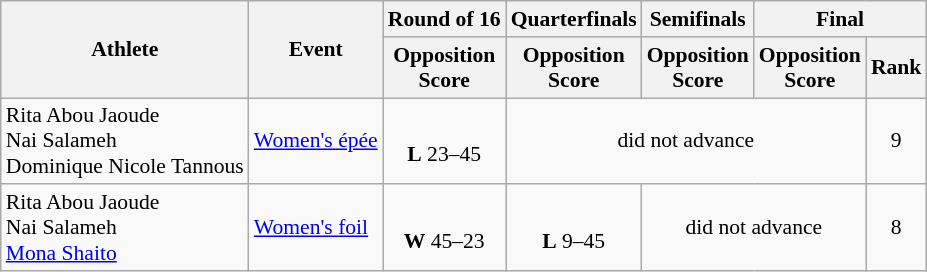<table class=wikitable style=font-size:90%;text-align:center>
<tr>
<th rowspan="2">Athlete</th>
<th rowspan="2">Event</th>
<th>Round of 16</th>
<th>Quarterfinals</th>
<th>Semifinals</th>
<th colspan="2">Final</th>
</tr>
<tr>
<th>Opposition<br>Score</th>
<th>Opposition<br>Score</th>
<th>Opposition<br>Score</th>
<th>Opposition<br>Score</th>
<th>Rank</th>
</tr>
<tr>
<td align=left>Rita Abou Jaoude<br>Nai Salameh<br>Dominique Nicole Tannous</td>
<td align=left><a href='#'>Women's épée</a></td>
<td><br><strong>L</strong> 23–45</td>
<td colspan=3>did not advance</td>
<td>9</td>
</tr>
<tr>
<td align=left>Rita Abou Jaoude<br>Nai Salameh<br><a href='#'>Mona Shaito</a></td>
<td align=left><a href='#'>Women's foil</a></td>
<td><br><strong>W</strong> 45–23</td>
<td><br><strong>L</strong> 9–45</td>
<td colspan=2>did not advance</td>
<td>8</td>
</tr>
</table>
